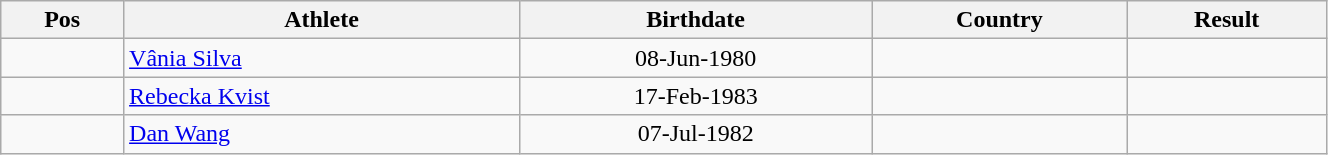<table class="wikitable"  style="text-align:center; width:70%;">
<tr>
<th>Pos</th>
<th>Athlete</th>
<th>Birthdate</th>
<th>Country</th>
<th>Result</th>
</tr>
<tr>
<td align=center></td>
<td align=left><a href='#'>Vânia Silva</a></td>
<td>08-Jun-1980</td>
<td align=left></td>
<td></td>
</tr>
<tr>
<td align=center></td>
<td align=left><a href='#'>Rebecka Kvist</a></td>
<td>17-Feb-1983</td>
<td align=left></td>
<td></td>
</tr>
<tr>
<td align=center></td>
<td align=left><a href='#'>Dan Wang</a></td>
<td>07-Jul-1982</td>
<td align=left></td>
<td></td>
</tr>
</table>
